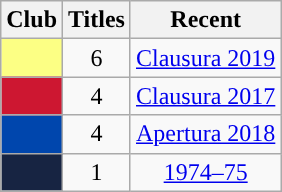<table class="wikitable" style="text-align:center; width=60%;">
<tr>
<th>Club</th>
<th>Titles</th>
<th>Recent</th>
</tr>
<tr>
<td style=background-color:#FCFF84;color:#AD9759><strong><a href='#'></a></strong></td>
<td>6</td>
<td><a href='#'>Clausura 2019</a></td>
</tr>
<tr>
<td style=background-color:#CD1731;color:#FFFFFF><strong><a href='#'></a></strong></td>
<td>4</td>
<td><a href='#'>Clausura 2017</a></td>
</tr>
<tr>
<td style=background-color:#0046AD;color:#DF0101><strong><a href='#'></a></strong></td>
<td>4</td>
<td><a href='#'>Apertura 2018</a></td>
</tr>
<tr>
<td style=background-color:#172442;color:Goldenrod><strong><a href='#'></a></strong></td>
<td>1</td>
<td><a href='#'>1974–75</a></td>
</tr>
</table>
